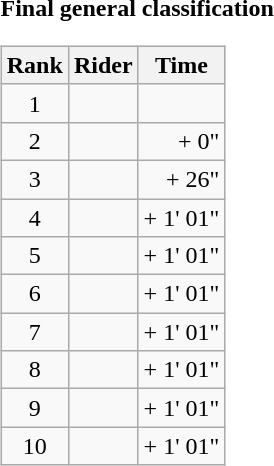<table>
<tr>
<td><strong>Final general classification</strong><br><table class="wikitable">
<tr>
<th scope="col">Rank</th>
<th scope="col">Rider</th>
<th scope="col">Time</th>
</tr>
<tr>
<td style="text-align:center;">1</td>
<td></td>
<td style="text-align:right;"></td>
</tr>
<tr>
<td style="text-align:center;">2</td>
<td></td>
<td style="text-align:right;">+ 0"</td>
</tr>
<tr>
<td style="text-align:center;">3</td>
<td></td>
<td style="text-align:right;">+ 26"</td>
</tr>
<tr>
<td style="text-align:center;">4</td>
<td></td>
<td style="text-align:right;">+ 1' 01"</td>
</tr>
<tr>
<td style="text-align:center;">5</td>
<td></td>
<td style="text-align:right;">+ 1' 01"</td>
</tr>
<tr>
<td style="text-align:center;">6</td>
<td></td>
<td style="text-align:right;">+ 1' 01"</td>
</tr>
<tr>
<td style="text-align:center;">7</td>
<td></td>
<td style="text-align:right;">+ 1' 01"</td>
</tr>
<tr>
<td style="text-align:center;">8</td>
<td></td>
<td style="text-align:right;">+ 1' 01"</td>
</tr>
<tr>
<td style="text-align:center;">9</td>
<td></td>
<td style="text-align:right;">+ 1' 01"</td>
</tr>
<tr>
<td style="text-align:center;">10</td>
<td></td>
<td style="text-align:right;">+ 1' 01"</td>
</tr>
</table>
</td>
</tr>
</table>
